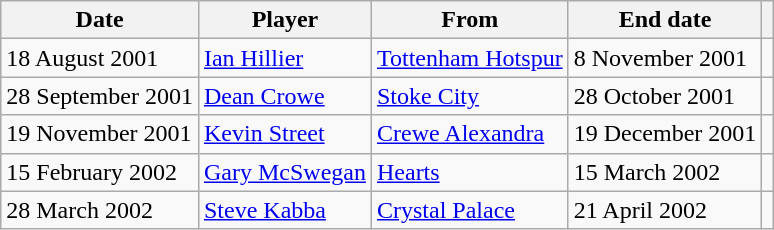<table class="wikitable">
<tr>
<th>Date</th>
<th>Player</th>
<th>From</th>
<th>End date</th>
<th></th>
</tr>
<tr>
<td>18 August 2001</td>
<td> <a href='#'>Ian Hillier</a></td>
<td><a href='#'>Tottenham Hotspur</a></td>
<td>8 November 2001</td>
<td align="center"></td>
</tr>
<tr>
<td>28 September 2001</td>
<td> <a href='#'>Dean Crowe</a></td>
<td><a href='#'>Stoke City</a></td>
<td>28 October 2001</td>
<td align="center"></td>
</tr>
<tr>
<td>19 November 2001</td>
<td> <a href='#'>Kevin Street</a></td>
<td><a href='#'>Crewe Alexandra</a></td>
<td>19 December 2001</td>
<td align="center"></td>
</tr>
<tr>
<td>15 February 2002</td>
<td> <a href='#'>Gary McSwegan</a></td>
<td><a href='#'>Hearts</a></td>
<td>15 March 2002</td>
<td align="center"></td>
</tr>
<tr>
<td>28 March 2002</td>
<td> <a href='#'>Steve Kabba</a></td>
<td><a href='#'>Crystal Palace</a></td>
<td>21 April 2002</td>
<td align="center"></td>
</tr>
</table>
